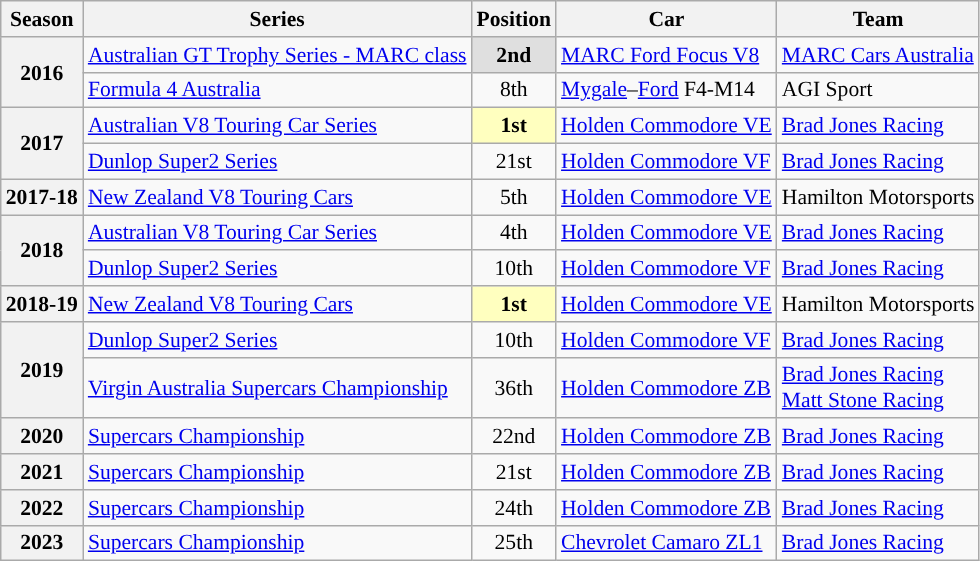<table class="wikitable" style="font-size: 90%;">
<tr>
<th>Season</th>
<th>Series</th>
<th>Position</th>
<th>Car</th>
<th>Team</th>
</tr>
<tr>
<th rowspan=2>2016</th>
<td><a href='#'>Australian GT Trophy Series - MARC class</a></td>
<td align="center" style="background:#dfdfdf"><strong>2nd</strong></td>
<td><a href='#'>MARC Ford Focus V8</a></td>
<td><a href='#'>MARC Cars Australia</a></td>
</tr>
<tr>
<td><a href='#'>Formula 4 Australia</a></td>
<td align="center">8th</td>
<td><a href='#'>Mygale</a>–<a href='#'>Ford</a> F4-M14</td>
<td>AGI Sport</td>
</tr>
<tr>
<th rowspan=2>2017</th>
<td><a href='#'>Australian V8 Touring Car Series</a></td>
<td align="center" style="background:#ffffbf"><strong>1st</strong></td>
<td><a href='#'>Holden Commodore VE</a></td>
<td><a href='#'>Brad Jones Racing</a></td>
</tr>
<tr>
<td><a href='#'>Dunlop Super2 Series</a></td>
<td align="center">21st</td>
<td><a href='#'>Holden Commodore VF</a></td>
<td><a href='#'>Brad Jones Racing</a></td>
</tr>
<tr>
<th>2017-18</th>
<td><a href='#'>New Zealand V8 Touring Cars</a></td>
<td align="center">5th</td>
<td><a href='#'>Holden Commodore VE</a></td>
<td>Hamilton Motorsports</td>
</tr>
<tr>
<th rowspan=2>2018</th>
<td><a href='#'>Australian V8 Touring Car Series</a></td>
<td align="center">4th</td>
<td><a href='#'>Holden Commodore VE</a></td>
<td><a href='#'>Brad Jones Racing</a></td>
</tr>
<tr>
<td><a href='#'>Dunlop Super2 Series</a></td>
<td align="center">10th</td>
<td><a href='#'>Holden Commodore VF</a></td>
<td><a href='#'>Brad Jones Racing</a></td>
</tr>
<tr>
<th>2018-19</th>
<td><a href='#'>New Zealand V8 Touring Cars</a></td>
<td align="center" style="background:#ffffbf"><strong>1st</strong></td>
<td><a href='#'>Holden Commodore VE</a></td>
<td>Hamilton Motorsports</td>
</tr>
<tr>
<th rowspan=2>2019</th>
<td><a href='#'>Dunlop Super2 Series</a></td>
<td align="center">10th</td>
<td><a href='#'>Holden Commodore VF</a></td>
<td><a href='#'>Brad Jones Racing</a></td>
</tr>
<tr>
<td><a href='#'>Virgin Australia Supercars Championship</a></td>
<td align="center">36th</td>
<td><a href='#'>Holden Commodore ZB</a></td>
<td><a href='#'>Brad Jones Racing</a><br><a href='#'>Matt Stone Racing</a></td>
</tr>
<tr>
<th>2020</th>
<td><a href='#'>Supercars Championship</a></td>
<td align="center">22nd</td>
<td><a href='#'>Holden Commodore ZB</a></td>
<td><a href='#'>Brad Jones Racing</a></td>
</tr>
<tr>
<th>2021</th>
<td><a href='#'>Supercars Championship</a></td>
<td align="center">21st</td>
<td><a href='#'>Holden Commodore ZB</a></td>
<td><a href='#'>Brad Jones Racing</a></td>
</tr>
<tr>
<th>2022</th>
<td><a href='#'>Supercars Championship</a></td>
<td align="center">24th</td>
<td><a href='#'>Holden Commodore ZB</a></td>
<td><a href='#'>Brad Jones Racing</a></td>
</tr>
<tr>
<th>2023</th>
<td><a href='#'>Supercars Championship</a></td>
<td align="center">25th</td>
<td><a href='#'>Chevrolet Camaro ZL1</a></td>
<td><a href='#'>Brad Jones Racing</a></td>
</tr>
</table>
